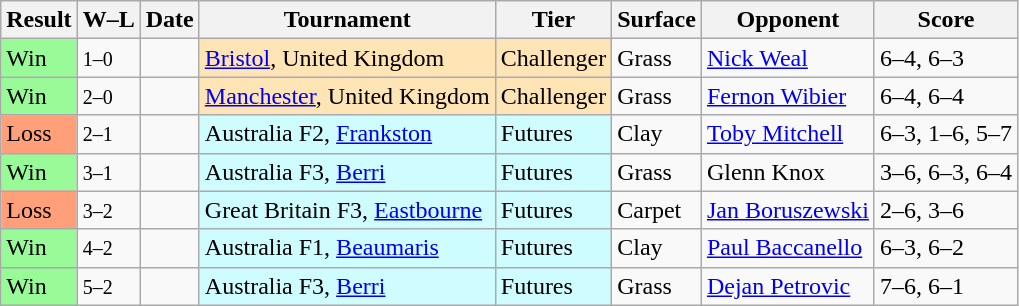<table class="sortable wikitable">
<tr>
<th>Result</th>
<th class="unsortable">W–L</th>
<th>Date</th>
<th>Tournament</th>
<th>Tier</th>
<th>Surface</th>
<th>Opponent</th>
<th class="unsortable">Score</th>
</tr>
<tr>
<td style="background:#98fb98;">Win</td>
<td><small>1–0</small></td>
<td></td>
<td style="background:moccasin;"><a href='#'>Bristol</a>, United Kingdom</td>
<td style="background:moccasin;">Challenger</td>
<td>Grass</td>
<td> <a href='#'>Nick Weal</a></td>
<td>6–4, 6–3</td>
</tr>
<tr>
<td style="background:#98fb98;">Win</td>
<td><small>2–0</small></td>
<td></td>
<td style="background:moccasin;"><a href='#'>Manchester</a>, United Kingdom</td>
<td style="background:moccasin;">Challenger</td>
<td>Grass</td>
<td> <a href='#'>Fernon Wibier</a></td>
<td>6–4, 6–4</td>
</tr>
<tr>
<td style="background:#ffa07a;">Loss</td>
<td><small>2–1</small></td>
<td></td>
<td style="background:#cffcff;">Australia F2, <a href='#'>Frankston</a></td>
<td style="background:#cffcff;">Futures</td>
<td>Clay</td>
<td> <a href='#'>Toby Mitchell</a></td>
<td>6–3, 1–6, 5–7</td>
</tr>
<tr>
<td style="background:#98fb98;">Win</td>
<td><small>3–1</small></td>
<td></td>
<td style="background:#cffcff;">Australia F3, <a href='#'>Berri</a></td>
<td style="background:#cffcff;">Futures</td>
<td>Grass</td>
<td> Glenn Knox</td>
<td>3–6, 6–3, 6–4</td>
</tr>
<tr>
<td style="background:#ffa07a;">Loss</td>
<td><small>3–2</small></td>
<td></td>
<td style="background:#cffcff;">Great Britain F3, <a href='#'>Eastbourne</a></td>
<td style="background:#cffcff;">Futures</td>
<td>Carpet</td>
<td> <a href='#'>Jan Boruszewski</a></td>
<td>2–6, 3–6</td>
</tr>
<tr>
<td style="background:#98fb98;">Win</td>
<td><small>4–2</small></td>
<td></td>
<td style="background:#cffcff;">Australia F1, <a href='#'>Beaumaris</a></td>
<td style="background:#cffcff;">Futures</td>
<td>Clay</td>
<td> <a href='#'>Paul Baccanello</a></td>
<td>6–3, 6–2</td>
</tr>
<tr>
<td style="background:#98fb98;">Win</td>
<td><small>5–2</small></td>
<td></td>
<td style="background:#cffcff;">Australia F3, <a href='#'>Berri</a></td>
<td style="background:#cffcff;">Futures</td>
<td>Grass</td>
<td> <a href='#'>Dejan Petrovic</a></td>
<td>7–6, 6–1</td>
</tr>
</table>
